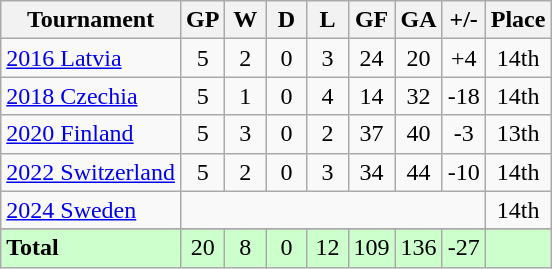<table class="wikitable" style="text-align:center;">
<tr>
<th>Tournament</th>
<th width=20>GP</th>
<th width=20>W</th>
<th width=20>D</th>
<th width=20>L</th>
<th width=20>GF</th>
<th width=20>GA</th>
<th width=20>+/-</th>
<th width=20>Place</th>
</tr>
<tr>
<td style="text-align:left;"><a href='#'>2016 Latvia</a></td>
<td>5</td>
<td>2</td>
<td>0</td>
<td>3</td>
<td>24</td>
<td>20</td>
<td>+4</td>
<td>14th</td>
</tr>
<tr>
<td style="text-align:left;"><a href='#'>2018 Czechia</a></td>
<td>5</td>
<td>1</td>
<td>0</td>
<td>4</td>
<td>14</td>
<td>32</td>
<td>-18</td>
<td>14th</td>
</tr>
<tr>
<td style="text-align:left;"><a href='#'>2020 Finland</a></td>
<td>5</td>
<td>3</td>
<td>0</td>
<td>2</td>
<td>37</td>
<td>40</td>
<td>-3</td>
<td>13th</td>
</tr>
<tr>
<td style="text-align:left;"><a href='#'>2022 Switzerland</a></td>
<td>5</td>
<td>2</td>
<td>0</td>
<td>3</td>
<td>34</td>
<td>44</td>
<td>-10</td>
<td>14th</td>
</tr>
<tr>
<td style="text-align:left;"><a href='#'>2024 Sweden</a></td>
<td colspan=7></td>
<td>14th</td>
</tr>
<tr>
</tr>
<tr style="background:#ccffcc;">
<td style="text-align:left;"><strong>Total</strong></td>
<td>20</td>
<td>8</td>
<td>0</td>
<td>12</td>
<td>109</td>
<td>136</td>
<td>-27</td>
<td></td>
</tr>
</table>
